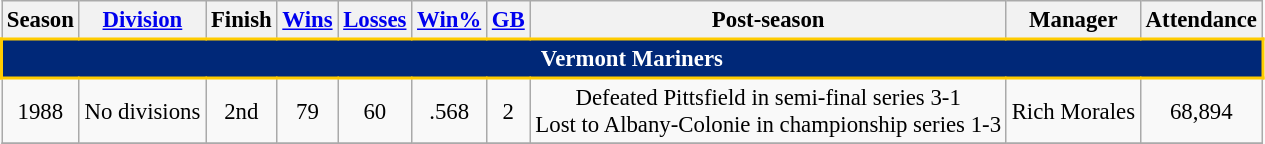<table class="wikitable" style="text-align:center; font-size:95%">
<tr>
<th scope="col">Season</th>
<th scope="col"><a href='#'>Division</a></th>
<th scope="col">Finish</th>
<th scope="col"><a href='#'>Wins</a></th>
<th scope="col"><a href='#'>Losses</a></th>
<th scope="col"><a href='#'>Win%</a></th>
<th scope="col"><a href='#'>GB</a></th>
<th scope="col">Post-season</th>
<th scope="col">Manager</th>
<th scope="col">Attendance</th>
</tr>
<tr>
<td align="center" colspan="11" style="background: #002878; color: white; border:2px solid #FFCC00"><strong>Vermont Mariners</strong></td>
</tr>
<tr>
<td>1988</td>
<td>No divisions</td>
<td>2nd</td>
<td>79</td>
<td>60</td>
<td>.568</td>
<td>2</td>
<td>Defeated Pittsfield in semi-final series 3-1<br> Lost to Albany-Colonie in championship series 1-3</td>
<td>Rich Morales</td>
<td>68,894</td>
</tr>
<tr>
</tr>
</table>
